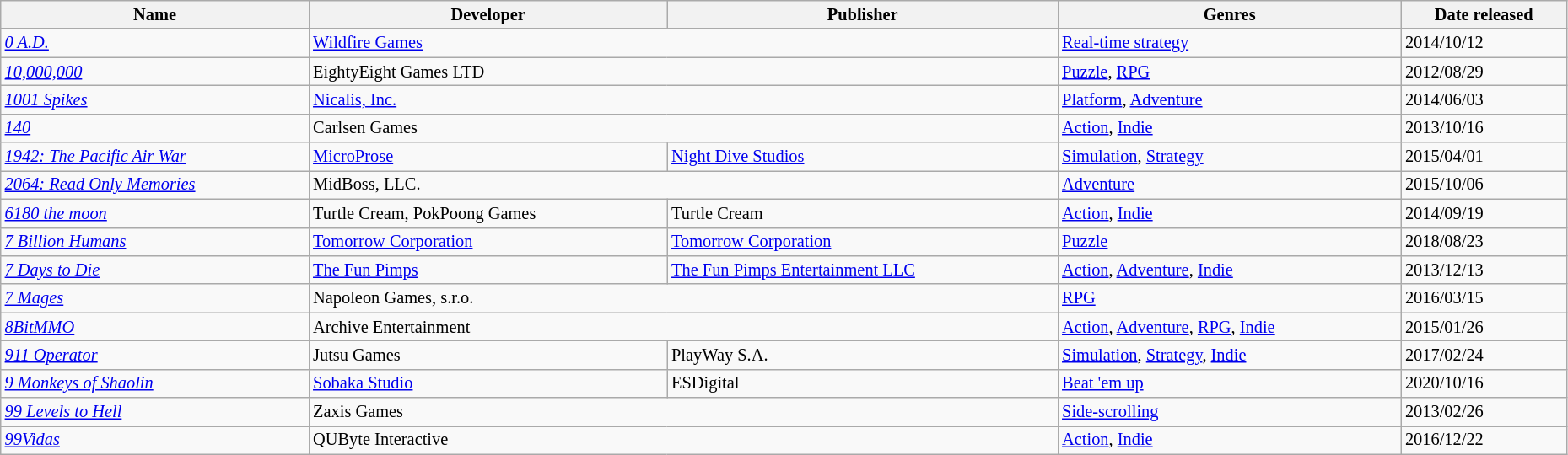<table class="wikitable sortable" style="font-size:85%; width:98%">
<tr>
<th>Name</th>
<th>Developer</th>
<th>Publisher</th>
<th>Genres</th>
<th>Date released</th>
</tr>
<tr>
<td><em><a href='#'>0 A.D.</a></em></td>
<td colspan="2"><a href='#'>Wildfire Games</a></td>
<td><a href='#'>Real-time strategy</a></td>
<td>2014/10/12</td>
</tr>
<tr>
<td><em><a href='#'>10,000,000</a></em></td>
<td colspan="2">EightyEight Games LTD</td>
<td><a href='#'>Puzzle</a>, <a href='#'>RPG</a></td>
<td>2012/08/29</td>
</tr>
<tr>
<td><em><a href='#'>1001 Spikes</a></em></td>
<td colspan="2"><a href='#'>Nicalis, Inc.</a></td>
<td><a href='#'>Platform</a>, <a href='#'>Adventure</a></td>
<td>2014/06/03</td>
</tr>
<tr>
<td><em><a href='#'>140</a></em></td>
<td colspan="2">Carlsen Games</td>
<td><a href='#'>Action</a>, <a href='#'>Indie</a></td>
<td>2013/10/16</td>
</tr>
<tr>
<td><em><a href='#'>1942: The Pacific Air War</a></em></td>
<td><a href='#'>MicroProse</a></td>
<td><a href='#'>Night Dive Studios</a></td>
<td><a href='#'>Simulation</a>, <a href='#'>Strategy</a></td>
<td>2015/04/01</td>
</tr>
<tr>
<td><em><a href='#'>2064: Read Only Memories</a></em></td>
<td colspan="2">MidBoss, LLC.</td>
<td><a href='#'>Adventure</a></td>
<td>2015/10/06</td>
</tr>
<tr>
<td><em><a href='#'>6180 the moon</a></em></td>
<td>Turtle Cream, PokPoong Games</td>
<td>Turtle Cream</td>
<td><a href='#'>Action</a>, <a href='#'>Indie</a></td>
<td>2014/09/19</td>
</tr>
<tr>
<td><em><a href='#'>7 Billion Humans</a></em></td>
<td><a href='#'>Tomorrow Corporation</a></td>
<td><a href='#'>Tomorrow Corporation</a></td>
<td><a href='#'>Puzzle</a></td>
<td>2018/08/23</td>
</tr>
<tr>
<td><em><a href='#'>7 Days to Die</a></em></td>
<td><a href='#'>The Fun Pimps</a></td>
<td><a href='#'>The Fun Pimps Entertainment LLC</a></td>
<td><a href='#'>Action</a>, <a href='#'>Adventure</a>, <a href='#'>Indie</a></td>
<td>2013/12/13</td>
</tr>
<tr>
<td><em><a href='#'>7 Mages</a></em></td>
<td colspan="2">Napoleon Games, s.r.o.</td>
<td><a href='#'>RPG</a></td>
<td>2016/03/15</td>
</tr>
<tr>
<td><em><a href='#'>8BitMMO</a></em></td>
<td colspan="2">Archive Entertainment</td>
<td><a href='#'>Action</a>, <a href='#'>Adventure</a>, <a href='#'>RPG</a>, <a href='#'>Indie</a></td>
<td>2015/01/26</td>
</tr>
<tr>
<td><em><a href='#'>911 Operator</a></em></td>
<td>Jutsu Games</td>
<td>PlayWay S.A.</td>
<td><a href='#'>Simulation</a>, <a href='#'>Strategy</a>, <a href='#'>Indie</a></td>
<td>2017/02/24</td>
</tr>
<tr>
<td><em><a href='#'>9 Monkeys of Shaolin</a></em></td>
<td><a href='#'>Sobaka Studio</a></td>
<td>ESDigital</td>
<td><a href='#'>Beat 'em up</a></td>
<td>2020/10/16</td>
</tr>
<tr>
<td><em><a href='#'>99 Levels to Hell</a></em></td>
<td colspan="2">Zaxis Games</td>
<td><a href='#'>Side-scrolling</a></td>
<td>2013/02/26</td>
</tr>
<tr>
<td><em><a href='#'>99Vidas</a></em></td>
<td colspan="2">QUByte Interactive</td>
<td><a href='#'>Action</a>, <a href='#'>Indie</a></td>
<td>2016/12/22</td>
</tr>
</table>
